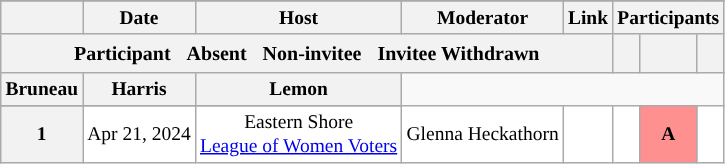<table class="wikitable mw-collapsible" style="text-align:center;">
<tr>
</tr>
<tr style="font-size:small;">
<th scope="col"></th>
<th scope="col">Date</th>
<th scope="col">Host</th>
<th scope="col">Moderator</th>
<th scope="col">Link</th>
<th scope="col" colspan="3">Participants</th>
</tr>
<tr>
<th colspan="5" rowspan="2"> <small>Participant  </small> <small>Absent  </small> <small>Non-invitee  </small> <small>Invitee Withdrawn</small></th>
<th scope="col" style="background:"></th>
<th scope="col" style="background:"></th>
<th scope="col" style="background:"></th>
</tr>
<tr>
</tr>
<tr style="font-size:small;">
<th scope="col">Bruneau</th>
<th scope="col">Harris</th>
<th scope="col">Lemon</th>
</tr>
<tr>
</tr>
<tr style="background:#FFFFFF;font-size:small;">
<th scope="row">1</th>
<td style="white-space:nowrap;">Apr 21, 2024</td>
<td style="white-space:nowrap;">Eastern Shore<br><a href='#'>League of Women Voters</a></td>
<td style="white-space:nowrap;">Glenna Heckathorn</td>
<td style="white-space:nowrap;"></td>
<td></td>
<td style="background:#ff9090; color:black; text-align:center;"><strong>A</strong></td>
<td></td>
</tr>
</table>
